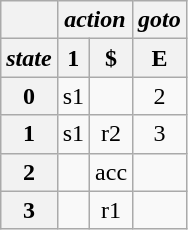<table class="wikitable">
<tr align="center">
<th></th>
<th colspan="2"><em>action</em></th>
<th><em>goto</em></th>
</tr>
<tr align="center">
<th><em>state</em></th>
<th>1</th>
<th>$</th>
<th>E</th>
</tr>
<tr align="center">
<th>0</th>
<td>s1</td>
<td></td>
<td>2</td>
</tr>
<tr align="center">
<th>1</th>
<td>s1</td>
<td>r2</td>
<td>3</td>
</tr>
<tr align="center">
<th>2</th>
<td></td>
<td>acc</td>
<td></td>
</tr>
<tr align="center">
<th>3</th>
<td></td>
<td>r1</td>
<td></td>
</tr>
</table>
